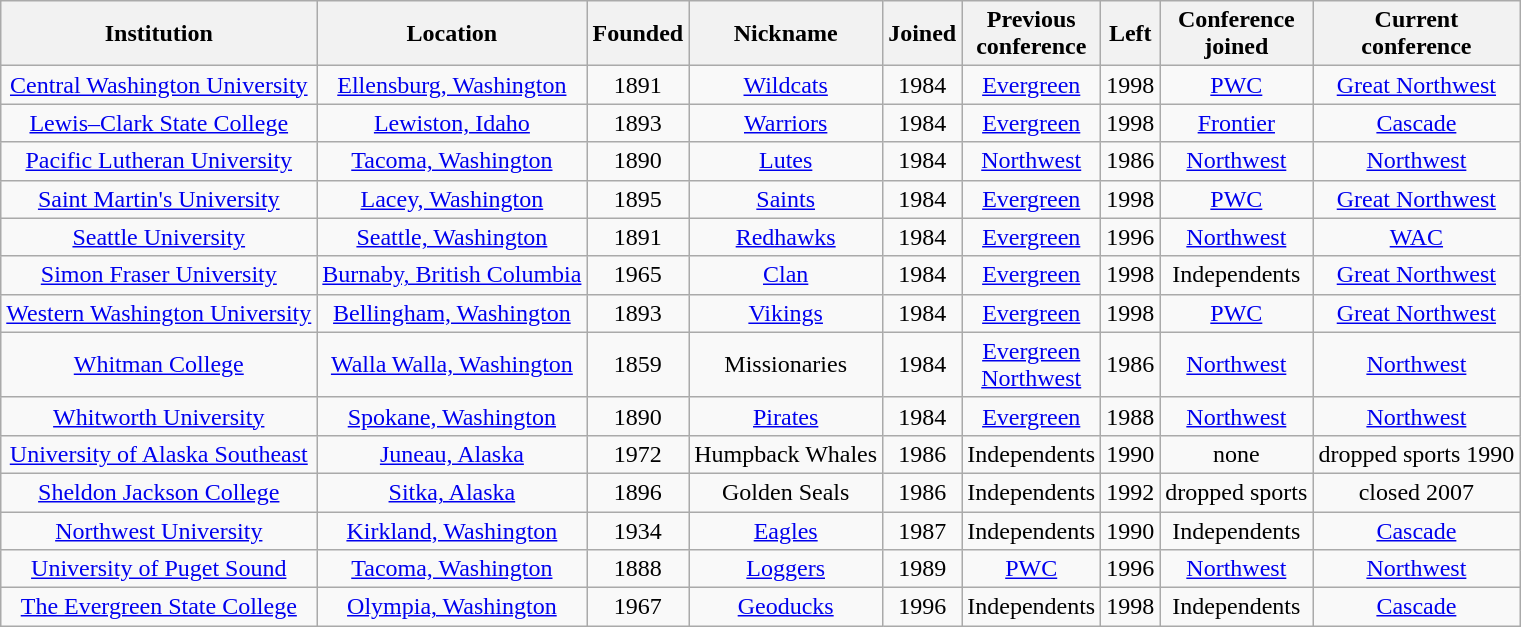<table class="wikitable sortable" style="text-align:center">
<tr>
<th>Institution</th>
<th>Location</th>
<th>Founded</th>
<th>Nickname</th>
<th>Joined</th>
<th>Previous<br>conference</th>
<th>Left</th>
<th>Conference<br>joined</th>
<th>Current<br>conference</th>
</tr>
<tr>
<td><a href='#'>Central Washington University</a></td>
<td><a href='#'>Ellensburg, Washington</a></td>
<td>1891</td>
<td><a href='#'>Wildcats</a></td>
<td>1984</td>
<td><a href='#'>Evergreen</a></td>
<td>1998</td>
<td><a href='#'>PWC</a></td>
<td><a href='#'>Great Northwest</a></td>
</tr>
<tr>
<td><a href='#'>Lewis–Clark State College</a></td>
<td><a href='#'>Lewiston, Idaho</a></td>
<td>1893</td>
<td><a href='#'>Warriors</a></td>
<td>1984</td>
<td><a href='#'>Evergreen</a></td>
<td>1998</td>
<td><a href='#'>Frontier</a></td>
<td><a href='#'>Cascade</a></td>
</tr>
<tr>
<td><a href='#'>Pacific Lutheran University</a></td>
<td><a href='#'>Tacoma, Washington</a></td>
<td>1890</td>
<td><a href='#'>Lutes</a></td>
<td>1984</td>
<td><a href='#'>Northwest</a></td>
<td>1986</td>
<td><a href='#'>Northwest</a></td>
<td><a href='#'>Northwest</a></td>
</tr>
<tr>
<td><a href='#'>Saint Martin's University</a></td>
<td><a href='#'>Lacey, Washington</a></td>
<td>1895</td>
<td><a href='#'>Saints</a></td>
<td>1984</td>
<td><a href='#'>Evergreen</a></td>
<td>1998</td>
<td><a href='#'>PWC</a></td>
<td><a href='#'>Great Northwest</a></td>
</tr>
<tr>
<td><a href='#'>Seattle University</a></td>
<td><a href='#'>Seattle, Washington</a></td>
<td>1891</td>
<td><a href='#'>Redhawks</a></td>
<td>1984</td>
<td><a href='#'>Evergreen</a></td>
<td>1996</td>
<td><a href='#'>Northwest</a></td>
<td><a href='#'>WAC</a></td>
</tr>
<tr>
<td><a href='#'>Simon Fraser University</a></td>
<td><a href='#'>Burnaby, British Columbia</a></td>
<td>1965</td>
<td><a href='#'>Clan</a></td>
<td>1984</td>
<td><a href='#'>Evergreen</a></td>
<td>1998</td>
<td>Independents</td>
<td><a href='#'>Great Northwest</a></td>
</tr>
<tr>
<td><a href='#'>Western Washington University</a></td>
<td><a href='#'>Bellingham, Washington</a></td>
<td>1893</td>
<td><a href='#'>Vikings</a></td>
<td>1984</td>
<td><a href='#'>Evergreen</a></td>
<td>1998</td>
<td><a href='#'>PWC</a></td>
<td><a href='#'>Great Northwest</a></td>
</tr>
<tr>
<td><a href='#'>Whitman College</a></td>
<td><a href='#'>Walla Walla, Washington</a></td>
<td>1859</td>
<td>Missionaries</td>
<td>1984</td>
<td><a href='#'>Evergreen</a><br><a href='#'>Northwest</a></td>
<td>1986</td>
<td><a href='#'>Northwest</a></td>
<td><a href='#'>Northwest</a></td>
</tr>
<tr>
<td><a href='#'>Whitworth University</a></td>
<td><a href='#'>Spokane, Washington</a></td>
<td>1890</td>
<td><a href='#'>Pirates</a></td>
<td>1984</td>
<td><a href='#'>Evergreen</a></td>
<td>1988</td>
<td><a href='#'>Northwest</a></td>
<td><a href='#'>Northwest</a></td>
</tr>
<tr>
<td><a href='#'>University of Alaska Southeast</a></td>
<td><a href='#'>Juneau, Alaska</a></td>
<td>1972</td>
<td>Humpback Whales</td>
<td>1986</td>
<td>Independents</td>
<td>1990</td>
<td>none</td>
<td>dropped sports 1990</td>
</tr>
<tr>
<td><a href='#'>Sheldon Jackson College</a></td>
<td><a href='#'>Sitka, Alaska</a></td>
<td>1896</td>
<td>Golden Seals</td>
<td>1986</td>
<td>Independents</td>
<td>1992</td>
<td>dropped sports</td>
<td>closed 2007</td>
</tr>
<tr>
<td><a href='#'>Northwest University</a></td>
<td><a href='#'>Kirkland, Washington</a></td>
<td>1934</td>
<td><a href='#'>Eagles</a></td>
<td>1987</td>
<td>Independents</td>
<td>1990</td>
<td>Independents</td>
<td><a href='#'>Cascade</a></td>
</tr>
<tr>
<td><a href='#'>University of Puget Sound</a></td>
<td><a href='#'>Tacoma, Washington</a></td>
<td>1888</td>
<td><a href='#'>Loggers</a></td>
<td>1989</td>
<td><a href='#'>PWC</a></td>
<td>1996</td>
<td><a href='#'>Northwest</a></td>
<td><a href='#'>Northwest</a></td>
</tr>
<tr>
<td><a href='#'>The Evergreen State College</a></td>
<td><a href='#'>Olympia, Washington</a></td>
<td>1967</td>
<td><a href='#'>Geoducks</a></td>
<td>1996</td>
<td>Independents</td>
<td>1998</td>
<td>Independents</td>
<td><a href='#'>Cascade</a></td>
</tr>
</table>
